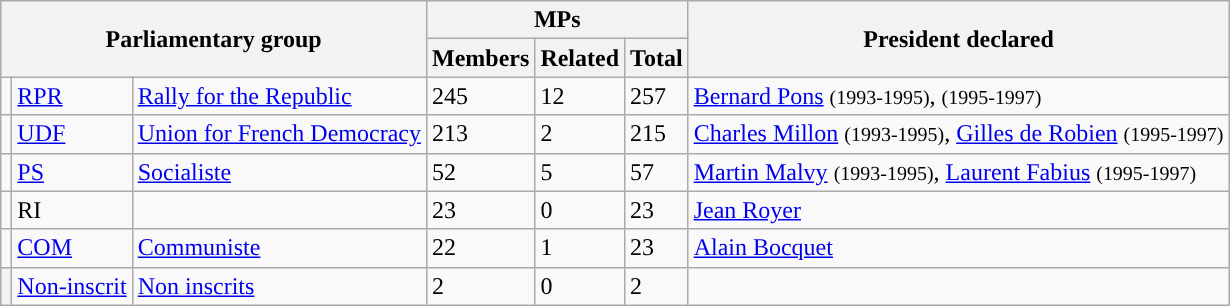<table class="wikitable">
<tr>
<th colspan="3" rowspan="2">Parliamentary group</th>
<th colspan="3">MPs</th>
<th rowspan="2">President declared</th>
</tr>
<tr>
<th>Members</th>
<th>Related</th>
<th>Total</th>
</tr>
<tr>
<td style="background-color: "></td>
<td><a href='#'>RPR</a></td>
<td><a href='#'>Rally for the Republic</a></td>
<td>245</td>
<td>12</td>
<td>257</td>
<td><a href='#'>Bernard Pons</a> <small>(1993-1995)</small>,  <small>(1995-1997)</small></td>
</tr>
<tr>
<td style="background-color: "></td>
<td><a href='#'>UDF</a></td>
<td><a href='#'>Union for French Democracy</a></td>
<td>213</td>
<td>2</td>
<td>215</td>
<td><a href='#'>Charles Millon</a> <small>(1993-1995)</small>, <a href='#'>Gilles de Robien</a> <small>(1995-1997)</small></td>
</tr>
<tr>
<td style="background-color: "></td>
<td><a href='#'>PS</a></td>
<td><a href='#'>Socialiste</a></td>
<td>52</td>
<td>5</td>
<td>57</td>
<td><a href='#'>Martin Malvy</a> <small>(1993-1995)</small>, <a href='#'>Laurent Fabius</a> <small>(1995-1997)</small></td>
</tr>
<tr>
<td></td>
<td>RI</td>
<td></td>
<td>23</td>
<td>0</td>
<td>23</td>
<td><a href='#'>Jean Royer</a></td>
</tr>
<tr>
<td style="background-color: "></td>
<td><a href='#'>COM</a></td>
<td><a href='#'>Communiste</a></td>
<td>22</td>
<td>1</td>
<td>23</td>
<td><a href='#'>Alain Bocquet</a></td>
</tr>
<tr>
<th></th>
<td><a href='#'>Non-inscrit</a></td>
<td><a href='#'>Non inscrits</a></td>
<td>2</td>
<td>0</td>
<td>2</td>
<td></td>
</tr>
</table>
